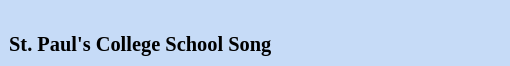<table class="toccolours" style="float: right; margin-left: 2em; margin-bottom: 1em; font-size: 85%; background:#c6dbf7; color:black; width:25em; max-width: 35%;" cellspacing="5">
<tr>
<td style="text-align: left;"><br><strong>St. Paul's College School Song</strong></td>
</tr>
</table>
